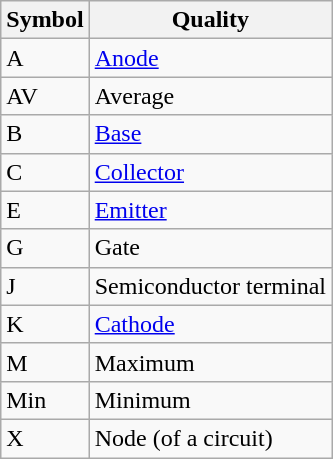<table class="wikitable">
<tr>
<th>Symbol</th>
<th>Quality</th>
</tr>
<tr>
<td>A</td>
<td><a href='#'>Anode</a></td>
</tr>
<tr>
<td>AV</td>
<td>Average</td>
</tr>
<tr>
<td>B</td>
<td><a href='#'>Base</a></td>
</tr>
<tr>
<td>C</td>
<td><a href='#'>Collector</a></td>
</tr>
<tr>
<td>E</td>
<td><a href='#'>Emitter</a></td>
</tr>
<tr>
<td>G</td>
<td>Gate</td>
</tr>
<tr>
<td>J</td>
<td>Semiconductor terminal</td>
</tr>
<tr>
<td>K</td>
<td><a href='#'>Cathode</a></td>
</tr>
<tr>
<td>M</td>
<td>Maximum</td>
</tr>
<tr>
<td>Min</td>
<td>Minimum</td>
</tr>
<tr>
<td>X</td>
<td>Node (of a circuit)</td>
</tr>
</table>
